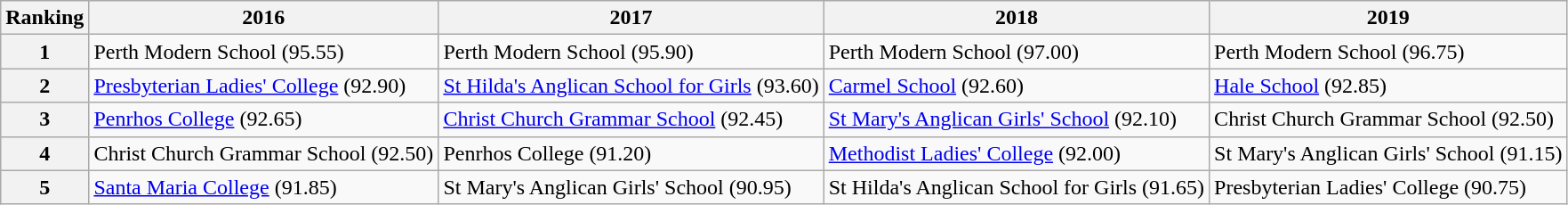<table class="wikitable">
<tr>
<th>Ranking</th>
<th>2016</th>
<th>2017</th>
<th>2018</th>
<th>2019</th>
</tr>
<tr>
<th>1</th>
<td>Perth Modern School (95.55)</td>
<td>Perth Modern School (95.90)</td>
<td>Perth Modern School (97.00)</td>
<td>Perth Modern School (96.75)</td>
</tr>
<tr>
<th>2</th>
<td><a href='#'>Presbyterian Ladies' College</a> (92.90)</td>
<td><a href='#'>St Hilda's Anglican School for Girls</a> (93.60)</td>
<td><a href='#'>Carmel School</a> (92.60)</td>
<td><a href='#'>Hale School</a> (92.85)</td>
</tr>
<tr>
<th>3</th>
<td><a href='#'>Penrhos College</a> (92.65)</td>
<td><a href='#'>Christ Church Grammar School</a> (92.45)</td>
<td><a href='#'>St Mary's Anglican Girls' School</a> (92.10)</td>
<td>Christ Church Grammar School (92.50)</td>
</tr>
<tr>
<th>4</th>
<td>Christ Church Grammar School (92.50)</td>
<td>Penrhos College (91.20)</td>
<td><a href='#'>Methodist Ladies' College</a> (92.00)</td>
<td>St Mary's Anglican Girls' School (91.15)</td>
</tr>
<tr>
<th>5</th>
<td><a href='#'>Santa Maria College</a> (91.85)</td>
<td>St Mary's Anglican Girls' School (90.95)</td>
<td>St Hilda's Anglican School for Girls (91.65)</td>
<td>Presbyterian Ladies' College (90.75)</td>
</tr>
</table>
